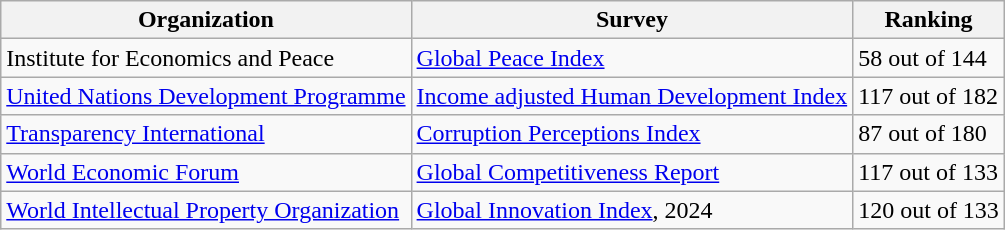<table class="wikitable">
<tr>
<th>Organization</th>
<th>Survey</th>
<th>Ranking</th>
</tr>
<tr>
<td>Institute for Economics and Peace </td>
<td><a href='#'>Global Peace Index</a></td>
<td>58 out of 144</td>
</tr>
<tr>
<td><a href='#'>United Nations Development Programme</a></td>
<td><a href='#'>Income adjusted Human Development Index</a></td>
<td>117 out of 182</td>
</tr>
<tr>
<td><a href='#'>Transparency International</a></td>
<td><a href='#'>Corruption Perceptions Index</a></td>
<td>87 out of 180</td>
</tr>
<tr>
<td><a href='#'>World Economic Forum</a></td>
<td><a href='#'>Global Competitiveness Report</a></td>
<td>117 out of 133</td>
</tr>
<tr>
<td><a href='#'>World Intellectual Property Organization</a></td>
<td><a href='#'>Global Innovation Index</a>, 2024</td>
<td>120 out of 133</td>
</tr>
</table>
